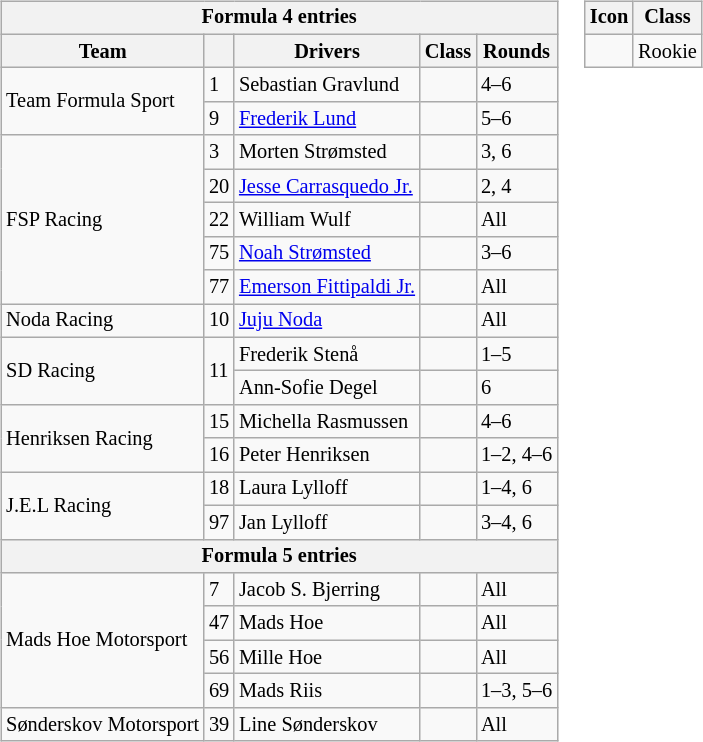<table>
<tr>
<td><br><table class="wikitable" style="font-size: 85%;">
<tr>
<th colspan=5>Formula 4 entries</th>
</tr>
<tr>
<th>Team</th>
<th></th>
<th>Drivers</th>
<th>Class</th>
<th>Rounds</th>
</tr>
<tr>
<td rowspan=2> Team Formula Sport</td>
<td>1</td>
<td> Sebastian Gravlund</td>
<td style="text-align:center"></td>
<td>4–6</td>
</tr>
<tr>
<td>9</td>
<td> <a href='#'>Frederik Lund</a></td>
<td style="text-align:center"></td>
<td>5–6</td>
</tr>
<tr>
<td rowspan=5> FSP Racing</td>
<td>3</td>
<td> Morten Strømsted</td>
<td style="text-align:center"></td>
<td>3, 6</td>
</tr>
<tr>
<td>20</td>
<td> <a href='#'>Jesse Carrasquedo Jr.</a></td>
<td></td>
<td>2, 4</td>
</tr>
<tr>
<td>22</td>
<td> William Wulf</td>
<td></td>
<td>All</td>
</tr>
<tr>
<td>75</td>
<td> <a href='#'>Noah Strømsted</a></td>
<td style="text-align:center"></td>
<td>3–6</td>
</tr>
<tr>
<td>77</td>
<td> <a href='#'>Emerson Fittipaldi Jr.</a></td>
<td style="text-align:center"></td>
<td>All</td>
</tr>
<tr>
<td> Noda Racing</td>
<td>10</td>
<td> <a href='#'>Juju Noda</a></td>
<td></td>
<td>All</td>
</tr>
<tr>
<td rowspan=2> SD Racing</td>
<td rowspan=2>11</td>
<td> Frederik Stenå</td>
<td style="text-align:center"></td>
<td>1–5</td>
</tr>
<tr>
<td> Ann-Sofie Degel</td>
<td style="text-align:center"></td>
<td>6</td>
</tr>
<tr>
<td rowspan=2> Henriksen Racing</td>
<td>15</td>
<td> Michella Rasmussen</td>
<td style="text-align:center"></td>
<td>4–6</td>
</tr>
<tr>
<td>16</td>
<td> Peter Henriksen</td>
<td></td>
<td>1–2, 4–6</td>
</tr>
<tr>
<td rowspan=2> J.E.L Racing</td>
<td>18</td>
<td> Laura Lylloff</td>
<td style="text-align:center"></td>
<td>1–4, 6</td>
</tr>
<tr>
<td>97</td>
<td> Jan Lylloff</td>
<td></td>
<td>3–4, 6</td>
</tr>
<tr>
<th colspan=5>Formula 5 entries</th>
</tr>
<tr>
<td rowspan=4> Mads Hoe Motorsport</td>
<td>7</td>
<td> Jacob S. Bjerring</td>
<td></td>
<td>All</td>
</tr>
<tr>
<td>47</td>
<td> Mads Hoe</td>
<td></td>
<td>All</td>
</tr>
<tr>
<td>56</td>
<td> Mille Hoe</td>
<td></td>
<td>All</td>
</tr>
<tr>
<td>69</td>
<td> Mads Riis</td>
<td style="text-align:center"></td>
<td>1–3, 5–6</td>
</tr>
<tr>
<td> Sønderskov Motorsport</td>
<td>39</td>
<td> Line Sønderskov</td>
<td></td>
<td>All</td>
</tr>
</table>
</td>
<td style="vertical-align:top"><br><table class="wikitable" style="font-size: 85%;">
<tr>
<th>Icon</th>
<th>Class</th>
</tr>
<tr>
<td style="text-align:center"></td>
<td>Rookie</td>
</tr>
</table>
</td>
</tr>
</table>
